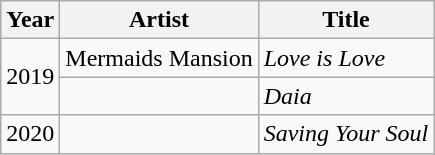<table class="wikitable sortable">
<tr>
<th>Year</th>
<th>Artist</th>
<th>Title</th>
</tr>
<tr>
<td rowspan="2">2019</td>
<td>Mermaids Mansion</td>
<td><em>Love is Love</em></td>
</tr>
<tr>
<td></td>
<td><em>Daia</em></td>
</tr>
<tr>
<td>2020</td>
<td></td>
<td><em>Saving Your Soul</em></td>
</tr>
</table>
